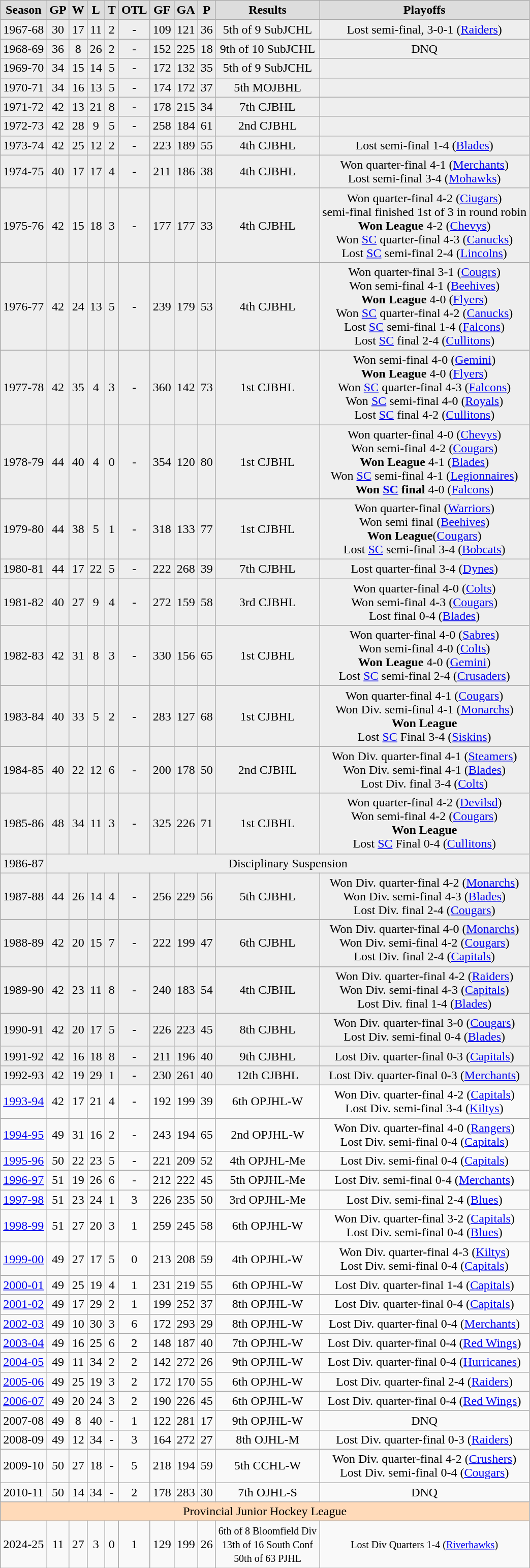<table class="wikitable">
<tr align="center"  bgcolor="#dddddd">
<td><strong>Season</strong></td>
<td><strong>GP</strong></td>
<td><strong>W</strong></td>
<td><strong>L</strong></td>
<td><strong>T</strong></td>
<td><strong>OTL</strong></td>
<td><strong>GF</strong></td>
<td><strong>GA</strong></td>
<td><strong>P</strong></td>
<td><strong>Results</strong></td>
<td><strong>Playoffs</strong></td>
</tr>
<tr align="center" bgcolor="#eeeeee">
<td>1967-68</td>
<td>30</td>
<td>17</td>
<td>11</td>
<td>2</td>
<td>-</td>
<td>109</td>
<td>121</td>
<td>36</td>
<td>5th of 9 SubJCHL</td>
<td>Lost semi-final, 3-0-1 (<a href='#'>Raiders</a>)</td>
</tr>
<tr align="center" bgcolor="#eeeeee">
<td>1968-69</td>
<td>36</td>
<td>8</td>
<td>26</td>
<td>2</td>
<td>-</td>
<td>152</td>
<td>225</td>
<td>18</td>
<td>9th of 10 SubJCHL</td>
<td>DNQ</td>
</tr>
<tr align="center" bgcolor="#eeeeee">
<td>1969-70</td>
<td>34</td>
<td>15</td>
<td>14</td>
<td>5</td>
<td>-</td>
<td>172</td>
<td>132</td>
<td>35</td>
<td>5th of 9 SubJCHL</td>
<td></td>
</tr>
<tr align="center" bgcolor="#eeeeee">
<td>1970-71</td>
<td>34</td>
<td>16</td>
<td>13</td>
<td>5</td>
<td>-</td>
<td>174</td>
<td>172</td>
<td>37</td>
<td>5th MOJBHL</td>
<td></td>
</tr>
<tr align="center" bgcolor="#eeeeee">
<td>1971-72</td>
<td>42</td>
<td>13</td>
<td>21</td>
<td>8</td>
<td>-</td>
<td>178</td>
<td>215</td>
<td>34</td>
<td>7th CJBHL</td>
<td></td>
</tr>
<tr align="center" bgcolor="#eeeeee">
<td>1972-73</td>
<td>42</td>
<td>28</td>
<td>9</td>
<td>5</td>
<td>-</td>
<td>258</td>
<td>184</td>
<td>61</td>
<td>2nd CJBHL</td>
<td></td>
</tr>
<tr align="center" bgcolor="#eeeeee">
<td>1973-74</td>
<td>42</td>
<td>25</td>
<td>12</td>
<td>2</td>
<td>-</td>
<td>223</td>
<td>189</td>
<td>55</td>
<td>4th CJBHL</td>
<td>Lost semi-final 1-4 (<a href='#'>Blades</a>)</td>
</tr>
<tr align="center" bgcolor="#eeeeee">
<td>1974-75</td>
<td>40</td>
<td>17</td>
<td>17</td>
<td>4</td>
<td>-</td>
<td>211</td>
<td>186</td>
<td>38</td>
<td>4th CJBHL</td>
<td>Won quarter-final 4-1 (<a href='#'>Merchants</a>)<br>Lost semi-final 3-4 (<a href='#'>Mohawks</a>)</td>
</tr>
<tr align="center" bgcolor="#eeeeee">
<td>1975-76</td>
<td>42</td>
<td>15</td>
<td>18</td>
<td>3</td>
<td>-</td>
<td>177</td>
<td>177</td>
<td>33</td>
<td>4th CJBHL</td>
<td>Won quarter-final 4-2 (<a href='#'>Ciugars</a>)<br>semi-final finished 1st of 3 in round robin<br><strong>Won League</strong> 4-2 (<a href='#'>Chevys</a>)<br>Won <a href='#'>SC</a> quarter-final 4-3 (<a href='#'>Canucks</a>)<br>Lost <a href='#'>SC</a> semi-final 2-4 (<a href='#'>Lincolns</a>)</td>
</tr>
<tr align="center" bgcolor="#eeeeee">
<td>1976-77</td>
<td>42</td>
<td>24</td>
<td>13</td>
<td>5</td>
<td>-</td>
<td>239</td>
<td>179</td>
<td>53</td>
<td>4th CJBHL</td>
<td>Won quarter-final 3-1 (<a href='#'>Cougrs</a>)<br>Won semi-final 4-1 (<a href='#'>Beehives</a>)<br><strong>Won League</strong> 4-0 (<a href='#'>Flyers</a>)<br>Won <a href='#'>SC</a> quarter-final 4-2 (<a href='#'>Canucks</a>)<br>Lost <a href='#'>SC</a> semi-final 1-4 (<a href='#'>Falcons</a>)<br>Lost <a href='#'>SC</a> final 2-4 (<a href='#'>Cullitons</a>)</td>
</tr>
<tr align="center" bgcolor="#eeeeee">
<td>1977-78</td>
<td>42</td>
<td>35</td>
<td>4</td>
<td>3</td>
<td>-</td>
<td>360</td>
<td>142</td>
<td>73</td>
<td>1st CJBHL</td>
<td>Won semi-final 4-0 (<a href='#'>Gemini</a>)<br><strong>Won League</strong> 4-0 (<a href='#'>Flyers</a>)<br>Won <a href='#'>SC</a> quarter-final 4-3 (<a href='#'>Falcons</a>)<br>Won <a href='#'>SC</a> semi-final 4-0 (<a href='#'>Royals</a>)<br>Lost <a href='#'>SC</a> final 4-2 (<a href='#'>Cullitons</a>)</td>
</tr>
<tr align="center" bgcolor="#eeeeee">
<td>1978-79</td>
<td>44</td>
<td>40</td>
<td>4</td>
<td>0</td>
<td>-</td>
<td>354</td>
<td>120</td>
<td>80</td>
<td>1st CJBHL</td>
<td>Won quarter-final 4-0 (<a href='#'>Chevys</a>)<br>Won semi-final 4-2 (<a href='#'>Cougars</a>)<br><strong>Won League</strong> 4-1 (<a href='#'>Blades</a>)<br> Won <a href='#'>SC</a> semi-final 4-1 (<a href='#'>Legionnaires</a>)<br><strong>Won <a href='#'>SC</a> final</strong> 4-0 (<a href='#'>Falcons</a>)</td>
</tr>
<tr align="center" bgcolor="#eeeeee">
<td>1979-80</td>
<td>44</td>
<td>38</td>
<td>5</td>
<td>1</td>
<td>-</td>
<td>318</td>
<td>133</td>
<td>77</td>
<td>1st CJBHL</td>
<td>Won quarter-final (<a href='#'>Warriors</a>)<br>Won semi final (<a href='#'>Beehives</a>)<br><strong>Won League</strong>(<a href='#'>Cougars</a>)<br>Lost <a href='#'>SC</a> semi-final 3-4 (<a href='#'>Bobcats</a>)</td>
</tr>
<tr align="center" bgcolor="#eeeeee">
<td>1980-81</td>
<td>44</td>
<td>17</td>
<td>22</td>
<td>5</td>
<td>-</td>
<td>222</td>
<td>268</td>
<td>39</td>
<td>7th CJBHL</td>
<td>Lost quarter-final 3-4 (<a href='#'>Dynes</a>)</td>
</tr>
<tr align="center" bgcolor="#eeeeee">
<td>1981-82</td>
<td>40</td>
<td>27</td>
<td>9</td>
<td>4</td>
<td>-</td>
<td>272</td>
<td>159</td>
<td>58</td>
<td>3rd CJBHL</td>
<td>Won quarter-final 4-0 (<a href='#'>Colts</a>)<br>Won semi-final 4-3 (<a href='#'>Cougars</a>)<br>Lost final 0-4 (<a href='#'>Blades</a>)</td>
</tr>
<tr align="center" bgcolor="#eeeeee">
<td>1982-83</td>
<td>42</td>
<td>31</td>
<td>8</td>
<td>3</td>
<td>-</td>
<td>330</td>
<td>156</td>
<td>65</td>
<td>1st CJBHL</td>
<td>Won quarter-final 4-0 (<a href='#'>Sabres</a>)<br>Won semi-final 4-0 (<a href='#'>Colts</a>)<br><strong>Won League</strong> 4-0 (<a href='#'>Gemini</a>)<br>Lost <a href='#'>SC</a> semi-final 2-4 (<a href='#'>Crusaders</a>)</td>
</tr>
<tr align="center" bgcolor="#eeeeee">
<td>1983-84</td>
<td>40</td>
<td>33</td>
<td>5</td>
<td>2</td>
<td>-</td>
<td>283</td>
<td>127</td>
<td>68</td>
<td>1st CJBHL</td>
<td>Won quarter-final 4-1 (<a href='#'>Cougars</a>)<br>Won Div. semi-final 4-1 (<a href='#'>Monarchs</a>)<br><strong>Won League</strong><br>Lost <a href='#'>SC</a> Final 3-4 (<a href='#'>Siskins</a>)</td>
</tr>
<tr align="center" bgcolor="#eeeeee">
<td>1984-85</td>
<td>40</td>
<td>22</td>
<td>12</td>
<td>6</td>
<td>-</td>
<td>200</td>
<td>178</td>
<td>50</td>
<td>2nd CJBHL</td>
<td>Won Div. quarter-final 4-1 (<a href='#'>Steamers</a>)<br>Won Div. semi-final 4-1 (<a href='#'>Blades</a>)<br>Lost Div. final 3-4 (<a href='#'>Colts</a>)</td>
</tr>
<tr align="center" bgcolor="#eeeeee">
<td>1985-86</td>
<td>48</td>
<td>34</td>
<td>11</td>
<td>3</td>
<td>-</td>
<td>325</td>
<td>226</td>
<td>71</td>
<td>1st CJBHL</td>
<td>Won quarter-final 4-2 (<a href='#'>Devilsd</a>)<br>Won semi-final 4-2 (<a href='#'>Cougars</a>)<br><strong>Won League</strong><br>Lost <a href='#'>SC</a> Final 0-4 (<a href='#'>Cullitons</a>)</td>
</tr>
<tr align="center" bgcolor="#eeeeee">
<td>1986-87</td>
<td colspan="11">Disciplinary Suspension</td>
</tr>
<tr align="center" bgcolor="#eeeeee">
<td>1987-88</td>
<td>44</td>
<td>26</td>
<td>14</td>
<td>4</td>
<td>-</td>
<td>256</td>
<td>229</td>
<td>56</td>
<td>5th CJBHL</td>
<td>Won Div. quarter-final 4-2 (<a href='#'>Monarchs</a>)<br>Won Div. semi-final 4-3 (<a href='#'>Blades</a>)<br>Lost Div. final 2-4 (<a href='#'>Cougars</a>)</td>
</tr>
<tr align="center" bgcolor="#eeeeee">
<td>1988-89</td>
<td>42</td>
<td>20</td>
<td>15</td>
<td>7</td>
<td>-</td>
<td>222</td>
<td>199</td>
<td>47</td>
<td>6th CJBHL</td>
<td>Won Div. quarter-final 4-0 (<a href='#'>Monarchs</a>)<br>Won Div. semi-final 4-2 (<a href='#'>Cougars</a>)<br>Lost Div. final 2-4 (<a href='#'>Capitals</a>)</td>
</tr>
<tr align="center" bgcolor="#eeeeee">
<td>1989-90</td>
<td>42</td>
<td>23</td>
<td>11</td>
<td>8</td>
<td>-</td>
<td>240</td>
<td>183</td>
<td>54</td>
<td>4th CJBHL</td>
<td>Won Div. quarter-final 4-2 (<a href='#'>Raiders</a>)<br>Won Div. semi-final 4-3 (<a href='#'>Capitals</a>)<br>Lost Div. final 1-4 (<a href='#'>Blades</a>)</td>
</tr>
<tr align="center" bgcolor="#eeeeee">
<td>1990-91</td>
<td>42</td>
<td>20</td>
<td>17</td>
<td>5</td>
<td>-</td>
<td>226</td>
<td>223</td>
<td>45</td>
<td>8th CJBHL</td>
<td>Won Div. quarter-final 3-0 (<a href='#'>Cougars</a>)<br>Lost Div. semi-final 0-4 (<a href='#'>Blades</a>)</td>
</tr>
<tr align="center" bgcolor="#eeeeee">
<td>1991-92</td>
<td>42</td>
<td>16</td>
<td>18</td>
<td>8</td>
<td>-</td>
<td>211</td>
<td>196</td>
<td>40</td>
<td>9th CJBHL</td>
<td>Lost Div. quarter-final 0-3 (<a href='#'>Capitals</a>)</td>
</tr>
<tr align="center" bgcolor="#eeeeee">
<td>1992-93</td>
<td>42</td>
<td>19</td>
<td>29</td>
<td>1</td>
<td>-</td>
<td>230</td>
<td>261</td>
<td>40</td>
<td>12th CJBHL</td>
<td>Lost Div. quarter-final 0-3 (<a href='#'>Merchants</a>)</td>
</tr>
<tr align="center">
<td><a href='#'>1993-94</a></td>
<td>42</td>
<td>17</td>
<td>21</td>
<td>4</td>
<td>-</td>
<td>192</td>
<td>199</td>
<td>39</td>
<td>6th OPJHL-W</td>
<td>Won Div. quarter-final 4-2 (<a href='#'>Capitals</a>)<br>Lost Div. semi-final 3-4 (<a href='#'>Kiltys</a>)</td>
</tr>
<tr align="center">
<td><a href='#'>1994-95</a></td>
<td>49</td>
<td>31</td>
<td>16</td>
<td>2</td>
<td>-</td>
<td>243</td>
<td>194</td>
<td>65</td>
<td>2nd OPJHL-W</td>
<td>Won Div. quarter-final 4-0 (<a href='#'>Rangers</a>)<br>Lost Div. semi-final 0-4 (<a href='#'>Capitals</a>)</td>
</tr>
<tr align="center">
<td><a href='#'>1995-96</a></td>
<td>50</td>
<td>22</td>
<td>23</td>
<td>5</td>
<td>-</td>
<td>221</td>
<td>209</td>
<td>52</td>
<td>4th OPJHL-Me</td>
<td>Lost Div. semi-final 0-4 (<a href='#'>Capitals</a>)</td>
</tr>
<tr align="center">
<td><a href='#'>1996-97</a></td>
<td>51</td>
<td>19</td>
<td>26</td>
<td>6</td>
<td>-</td>
<td>212</td>
<td>222</td>
<td>45</td>
<td>5th OPJHL-Me</td>
<td>Lost Div. semi-final 0-4 (<a href='#'>Merchants</a>)</td>
</tr>
<tr align="center">
<td><a href='#'>1997-98</a></td>
<td>51</td>
<td>23</td>
<td>24</td>
<td>1</td>
<td>3</td>
<td>226</td>
<td>235</td>
<td>50</td>
<td>3rd OPJHL-Me</td>
<td>Lost Div. semi-final 2-4 (<a href='#'>Blues</a>)</td>
</tr>
<tr align="center">
<td><a href='#'>1998-99</a></td>
<td>51</td>
<td>27</td>
<td>20</td>
<td>3</td>
<td>1</td>
<td>259</td>
<td>245</td>
<td>58</td>
<td>6th OPJHL-W</td>
<td>Won Div. quarter-final 3-2 (<a href='#'>Capitals</a>)<br>Lost Div. semi-final 0-4 (<a href='#'>Blues</a>)</td>
</tr>
<tr align="center">
<td><a href='#'>1999-00</a></td>
<td>49</td>
<td>27</td>
<td>17</td>
<td>5</td>
<td>0</td>
<td>213</td>
<td>208</td>
<td>59</td>
<td>4th OPJHL-W</td>
<td>Won Div. quarter-final 4-3 (<a href='#'>Kiltys</a>)<br>Lost Div. semi-final 0-4 (<a href='#'>Capitals</a>)</td>
</tr>
<tr align="center">
<td><a href='#'>2000-01</a></td>
<td>49</td>
<td>25</td>
<td>19</td>
<td>4</td>
<td>1</td>
<td>231</td>
<td>219</td>
<td>55</td>
<td>6th OPJHL-W</td>
<td>Lost Div. quarter-final 1-4 (<a href='#'>Capitals</a>)</td>
</tr>
<tr align="center">
<td><a href='#'>2001-02</a></td>
<td>49</td>
<td>17</td>
<td>29</td>
<td>2</td>
<td>1</td>
<td>199</td>
<td>252</td>
<td>37</td>
<td>8th OPJHL-W</td>
<td>Lost Div. quarter-final 0-4 (<a href='#'>Capitals</a>)</td>
</tr>
<tr align="center">
<td><a href='#'>2002-03</a></td>
<td>49</td>
<td>10</td>
<td>30</td>
<td>3</td>
<td>6</td>
<td>172</td>
<td>293</td>
<td>29</td>
<td>8th OPJHL-W</td>
<td>Lost Div. quarter-final 0-4 (<a href='#'>Merchants</a>)</td>
</tr>
<tr align="center">
<td><a href='#'>2003-04</a></td>
<td>49</td>
<td>16</td>
<td>25</td>
<td>6</td>
<td>2</td>
<td>148</td>
<td>187</td>
<td>40</td>
<td>7th OPJHL-W</td>
<td>Lost Div. quarter-final 0-4 (<a href='#'>Red Wings</a>)</td>
</tr>
<tr align="center">
<td><a href='#'>2004-05</a></td>
<td>49</td>
<td>11</td>
<td>34</td>
<td>2</td>
<td>2</td>
<td>142</td>
<td>272</td>
<td>26</td>
<td>9th OPJHL-W</td>
<td>Lost Div. quarter-final 0-4 (<a href='#'>Hurricanes</a>)</td>
</tr>
<tr align="center">
<td><a href='#'>2005-06</a></td>
<td>49</td>
<td>25</td>
<td>19</td>
<td>3</td>
<td>2</td>
<td>172</td>
<td>170</td>
<td>55</td>
<td>6th OPJHL-W</td>
<td>Lost Div. quarter-final 2-4 (<a href='#'>Raiders</a>)</td>
</tr>
<tr align="center">
<td><a href='#'>2006-07</a></td>
<td>49</td>
<td>20</td>
<td>24</td>
<td>3</td>
<td>2</td>
<td>190</td>
<td>226</td>
<td>45</td>
<td>6th OPJHL-W</td>
<td>Lost Div. quarter-final 0-4 (<a href='#'>Red Wings</a>)</td>
</tr>
<tr align="center">
<td>2007-08</td>
<td>49</td>
<td>8</td>
<td>40</td>
<td>-</td>
<td>1</td>
<td>122</td>
<td>281</td>
<td>17</td>
<td>9th OPJHL-W</td>
<td>DNQ</td>
</tr>
<tr align="center">
<td>2008-09</td>
<td>49</td>
<td>12</td>
<td>34</td>
<td>-</td>
<td>3</td>
<td>164</td>
<td>272</td>
<td>27</td>
<td>8th OJHL-M</td>
<td>Lost Div. quarter-final 0-3 (<a href='#'>Raiders</a>)</td>
</tr>
<tr align="center">
<td>2009-10</td>
<td>50</td>
<td>27</td>
<td>18</td>
<td>-</td>
<td>5</td>
<td>218</td>
<td>194</td>
<td>59</td>
<td>5th CCHL-W</td>
<td>Won Div. quarter-final 4-2 (<a href='#'>Crushers</a>)<br>Lost Div. semi-final 0-4 (<a href='#'>Cougars</a>)</td>
</tr>
<tr align="center">
<td>2010-11</td>
<td>50</td>
<td>14</td>
<td>34</td>
<td>-</td>
<td>2</td>
<td>178</td>
<td>283</td>
<td>30</td>
<td>7th OJHL-S</td>
<td>DNQ</td>
</tr>
<tr align="center"  bgcolor=peachpuff>
<td colspan=11>Provincial Junior Hockey League</td>
</tr>
<tr align="center">
<td>2024-25</td>
<td>11</td>
<td>27</td>
<td>3</td>
<td>0</td>
<td>1</td>
<td>129</td>
<td>199</td>
<td>26</td>
<td><small>6th of 8 Bloomfield Div<br>13th of 16 South Conf<br>50th of 63 PJHL</small></td>
<td><small>Lost Div Quarters 1-4 (<a href='#'>Riverhawks</a>)</small></td>
</tr>
</table>
